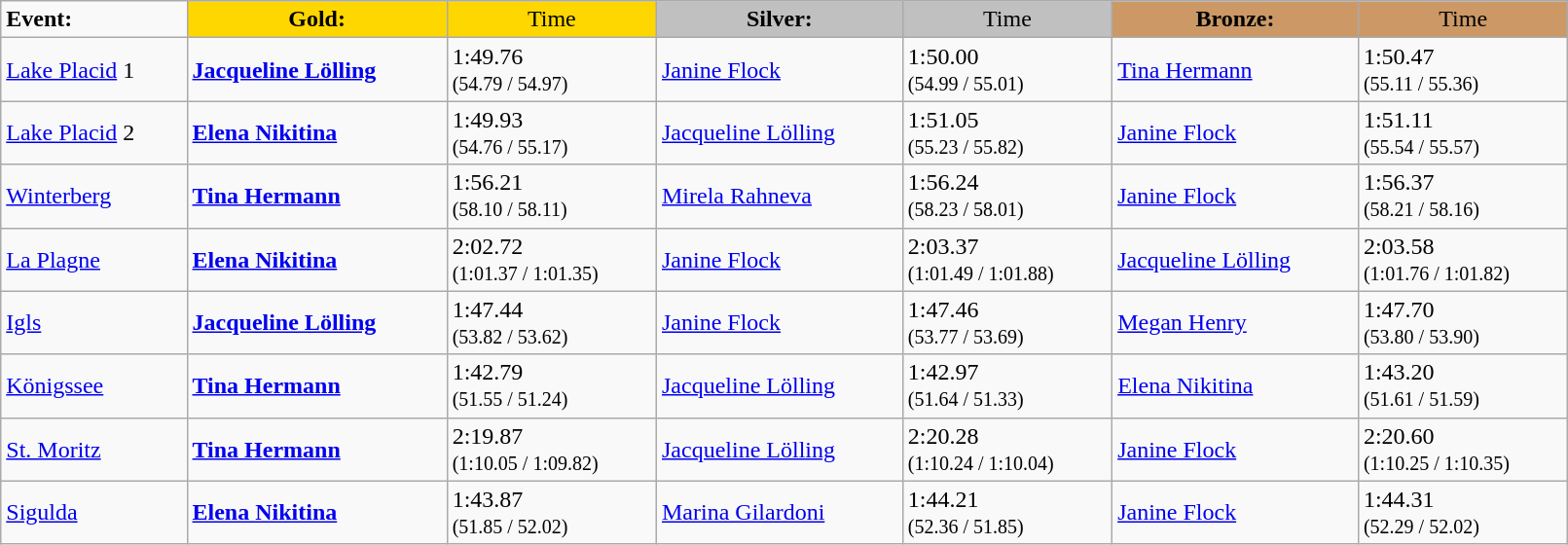<table class="wikitable" style="width:85%;">
<tr>
<td><strong>Event:</strong></td>
<td style="text-align:center; background:gold;"><strong>Gold:</strong></td>
<td style="text-align:center; background:gold;">Time</td>
<td style="text-align:center; background:silver;"><strong>Silver:</strong></td>
<td style="text-align:center; background:silver;">Time</td>
<td style="text-align:center; background:#c96;"><strong>Bronze:</strong></td>
<td style="text-align:center; background:#c96;">Time</td>
</tr>
<tr>
<td> <a href='#'>Lake Placid</a> 1</td>
<td><strong><a href='#'>Jacqueline Lölling</a> <br><small></small></strong></td>
<td>1:49.76<br><small>(54.79 / 54.97)</small></td>
<td><a href='#'>Janine Flock</a> <br><small></small></td>
<td>1:50.00<br><small>(54.99 / 55.01)</small></td>
<td><a href='#'>Tina Hermann</a> <br><small></small></td>
<td>1:50.47<br><small>(55.11 / 55.36)</small></td>
</tr>
<tr>
<td> <a href='#'>Lake Placid</a> 2</td>
<td><strong><a href='#'>Elena Nikitina</a> <br><small></small></strong></td>
<td>1:49.93<br><small>(54.76 / 55.17)</small></td>
<td><a href='#'>Jacqueline Lölling</a> <br><small></small></td>
<td>1:51.05<br><small>(55.23 / 55.82)</small></td>
<td><a href='#'>Janine Flock</a> <br><small></small></td>
<td>1:51.11<br><small>(55.54 / 55.57)</small></td>
</tr>
<tr>
<td> <a href='#'>Winterberg</a></td>
<td><strong><a href='#'>Tina Hermann</a> <br><small></small></strong></td>
<td>1:56.21<br><small>(58.10 / 58.11)</small></td>
<td><a href='#'>Mirela Rahneva</a> <br><small></small></td>
<td>1:56.24<br><small>(58.23 / 58.01)</small></td>
<td><a href='#'>Janine Flock</a> <br><small></small></td>
<td>1:56.37<br><small>(58.21 / 58.16)</small></td>
</tr>
<tr>
<td> <a href='#'>La Plagne</a></td>
<td><strong><a href='#'>Elena Nikitina</a> <br><small></small></strong></td>
<td>2:02.72<br><small>(1:01.37 / 1:01.35)</small></td>
<td><a href='#'>Janine Flock</a> <br><small></small></td>
<td>2:03.37<br><small>(1:01.49 / 1:01.88)</small></td>
<td><a href='#'>Jacqueline Lölling</a> <br><small></small></td>
<td>2:03.58<br><small>(1:01.76 / 1:01.82)</small></td>
</tr>
<tr>
<td> <a href='#'>Igls</a></td>
<td><strong><a href='#'>Jacqueline Lölling</a> <br><small></small></strong></td>
<td>1:47.44<br><small>(53.82 / 53.62)</small></td>
<td><a href='#'>Janine Flock</a> <br><small></small></td>
<td>1:47.46<br><small>(53.77 / 53.69)</small></td>
<td><a href='#'>Megan Henry</a> <br><small></small></td>
<td>1:47.70<br><small>(53.80 / 53.90)</small></td>
</tr>
<tr>
<td> <a href='#'>Königssee</a></td>
<td><strong><a href='#'>Tina Hermann</a> <br><small></small></strong></td>
<td>1:42.79<br><small>(51.55 / 51.24)</small></td>
<td><a href='#'>Jacqueline Lölling</a> <br><small></small></td>
<td>1:42.97<br><small>(51.64 / 51.33)</small></td>
<td><a href='#'>Elena Nikitina</a> <br><small></small></td>
<td>1:43.20<br><small>(51.61 / 51.59)</small></td>
</tr>
<tr>
<td> <a href='#'>St. Moritz</a></td>
<td><strong><a href='#'>Tina Hermann</a> <br><small></small></strong></td>
<td>2:19.87<br><small>(1:10.05 / 1:09.82)</small></td>
<td><a href='#'>Jacqueline Lölling</a> <br><small></small></td>
<td>2:20.28<br><small>(1:10.24 / 1:10.04)</small></td>
<td><a href='#'>Janine Flock</a> <br><small></small></td>
<td>2:20.60<br><small>(1:10.25 / 1:10.35)</small></td>
</tr>
<tr>
<td> <a href='#'>Sigulda</a></td>
<td><strong><a href='#'>Elena Nikitina</a> <br><small></small></strong></td>
<td>1:43.87<br><small>(51.85 / 52.02)</small></td>
<td><a href='#'>Marina Gilardoni</a> <br><small></small></td>
<td>1:44.21<br><small>(52.36 / 51.85)</small></td>
<td><a href='#'>Janine Flock</a> <br><small></small></td>
<td>1:44.31<br><small>(52.29 / 52.02)</small></td>
</tr>
</table>
